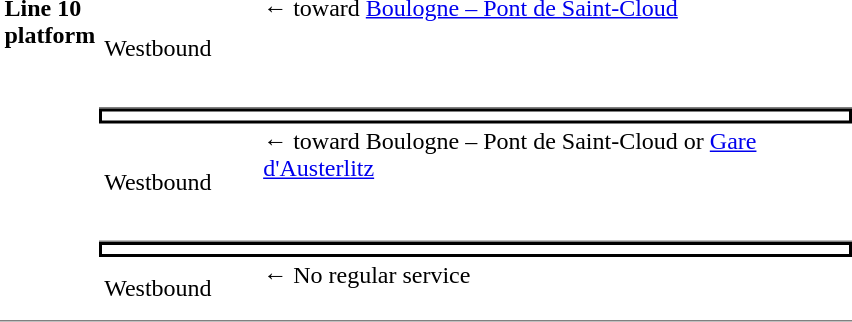<table border=0 cellspacing=0 cellpadding=3>
<tr>
<td style="border-bottom:solid 1px gray;" width=50 rowspan=10 valign=top><strong>Line 10 platform</strong></td>
<td style="border-bottom:solid 1px gray;" width=100>Westbound</td>
<td style="border-bottom:solid 1px gray;" width=390>←   toward <a href='#'>Boulogne – Pont de Saint-Cloud</a> <br><br><br><br></td>
</tr>
<tr>
<td style="border-top:solid 2px black;border-right:solid 2px black;border-left:solid 2px black;border-bottom:solid 2px black;text-align:center;" colspan=2></td>
</tr>
<tr>
<td style="border-bottom:solid 1px gray;" width=100>Westbound</td>
<td style="border-bottom:solid 1px gray;" width=390>←   toward Boulogne – Pont de Saint-Cloud  or <a href='#'>Gare d'Austerlitz</a> <br><br><br></td>
</tr>
<tr>
<td style="border-top:solid 2px black;border-right:solid 2px black;border-left:solid 2px black;border-bottom:solid 2px black;text-align:center;" colspan=2></td>
</tr>
<tr>
<td style="border-bottom:solid 1px gray;" width=100>Westbound</td>
<td style="border-bottom:solid 1px gray;" width=390>← No regular service<br><br></td>
</tr>
</table>
